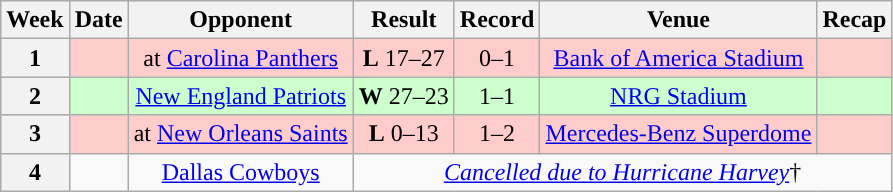<table class="wikitable" style="text-align:center">
<tr>
<th>Week</th>
<th>Date</th>
<th>Opponent</th>
<th>Result</th>
<th>Record</th>
<th>Venue</th>
<th>Recap</th>
</tr>
<tr style="background:#fcc">
<th>1</th>
<td></td>
<td>at <a href='#'>Carolina Panthers</a></td>
<td><strong>L</strong> 17–27</td>
<td>0–1</td>
<td><a href='#'>Bank of America Stadium</a></td>
<td></td>
</tr>
<tr style="background:#cfc">
<th>2</th>
<td></td>
<td><a href='#'>New England Patriots</a></td>
<td><strong>W</strong> 27–23</td>
<td>1–1</td>
<td><a href='#'>NRG Stadium</a></td>
<td></td>
</tr>
<tr style="background:#fcc">
<th>3</th>
<td></td>
<td>at <a href='#'>New Orleans Saints</a></td>
<td><strong>L</strong> 0–13</td>
<td>1–2</td>
<td><a href='#'>Mercedes-Benz Superdome</a></td>
<td></td>
</tr>
<tr>
<th>4</th>
<td></td>
<td><a href='#'>Dallas Cowboys</a></td>
<td colspan=4><em><a href='#'>Cancelled due to Hurricane Harvey</a></em>†</td>
</tr>
</table>
